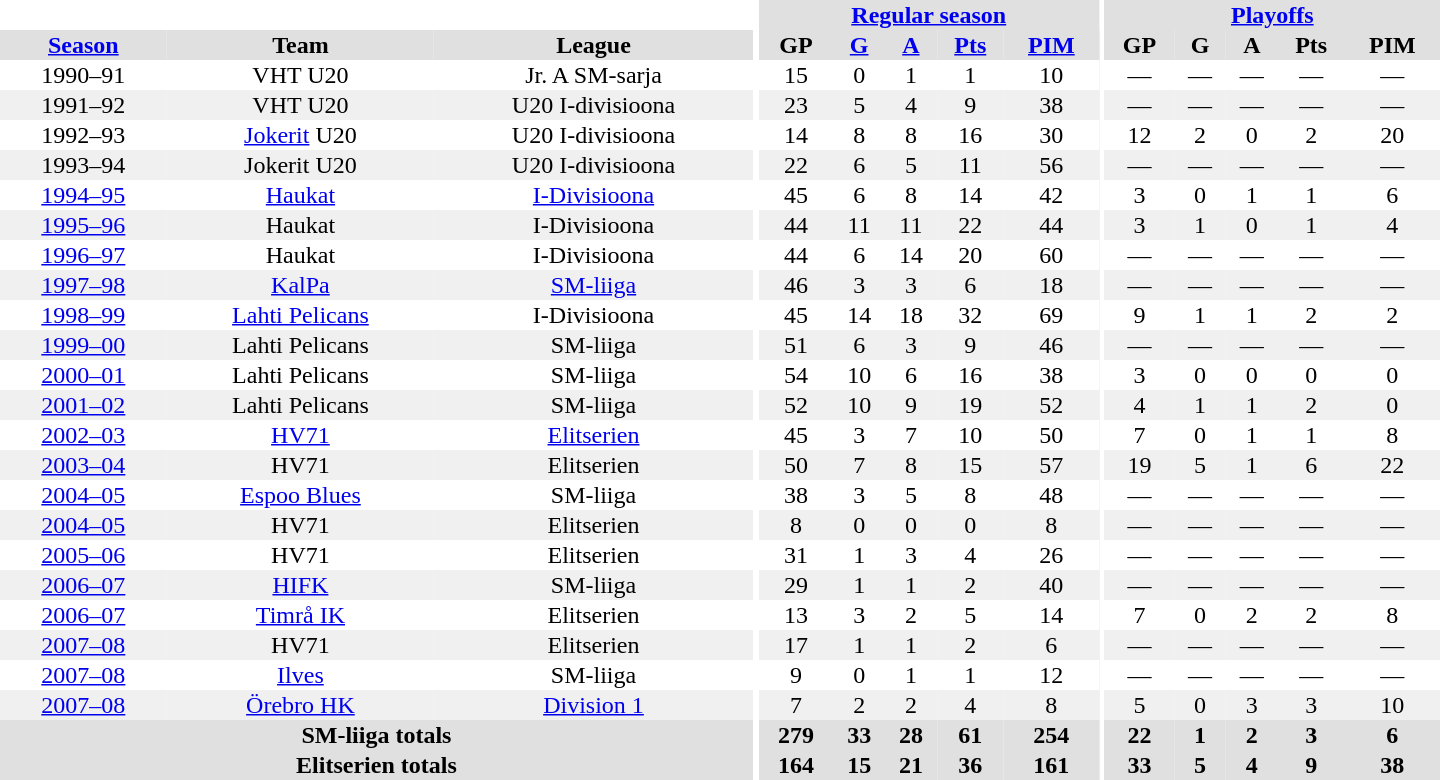<table border="0" cellpadding="1" cellspacing="0" style="text-align:center; width:60em">
<tr bgcolor="#e0e0e0">
<th colspan="3" bgcolor="#ffffff"></th>
<th rowspan="99" bgcolor="#ffffff"></th>
<th colspan="5"><a href='#'>Regular season</a></th>
<th rowspan="99" bgcolor="#ffffff"></th>
<th colspan="5"><a href='#'>Playoffs</a></th>
</tr>
<tr bgcolor="#e0e0e0">
<th><a href='#'>Season</a></th>
<th>Team</th>
<th>League</th>
<th>GP</th>
<th><a href='#'>G</a></th>
<th><a href='#'>A</a></th>
<th><a href='#'>Pts</a></th>
<th><a href='#'>PIM</a></th>
<th>GP</th>
<th>G</th>
<th>A</th>
<th>Pts</th>
<th>PIM</th>
</tr>
<tr>
<td>1990–91</td>
<td>VHT U20</td>
<td>Jr. A SM-sarja</td>
<td>15</td>
<td>0</td>
<td>1</td>
<td>1</td>
<td>10</td>
<td>—</td>
<td>—</td>
<td>—</td>
<td>—</td>
<td>—</td>
</tr>
<tr bgcolor="#f0f0f0">
<td>1991–92</td>
<td>VHT U20</td>
<td>U20 I-divisioona</td>
<td>23</td>
<td>5</td>
<td>4</td>
<td>9</td>
<td>38</td>
<td>—</td>
<td>—</td>
<td>—</td>
<td>—</td>
<td>—</td>
</tr>
<tr>
<td>1992–93</td>
<td><a href='#'>Jokerit</a> U20</td>
<td>U20 I-divisioona</td>
<td>14</td>
<td>8</td>
<td>8</td>
<td>16</td>
<td>30</td>
<td>12</td>
<td>2</td>
<td>0</td>
<td>2</td>
<td>20</td>
</tr>
<tr bgcolor="#f0f0f0">
<td>1993–94</td>
<td>Jokerit U20</td>
<td>U20 I-divisioona</td>
<td>22</td>
<td>6</td>
<td>5</td>
<td>11</td>
<td>56</td>
<td>—</td>
<td>—</td>
<td>—</td>
<td>—</td>
<td>—</td>
</tr>
<tr>
<td><a href='#'>1994–95</a></td>
<td><a href='#'>Haukat</a></td>
<td><a href='#'>I-Divisioona</a></td>
<td>45</td>
<td>6</td>
<td>8</td>
<td>14</td>
<td>42</td>
<td>3</td>
<td>0</td>
<td>1</td>
<td>1</td>
<td>6</td>
</tr>
<tr bgcolor="#f0f0f0">
<td><a href='#'>1995–96</a></td>
<td>Haukat</td>
<td>I-Divisioona</td>
<td>44</td>
<td>11</td>
<td>11</td>
<td>22</td>
<td>44</td>
<td>3</td>
<td>1</td>
<td>0</td>
<td>1</td>
<td>4</td>
</tr>
<tr>
<td><a href='#'>1996–97</a></td>
<td>Haukat</td>
<td>I-Divisioona</td>
<td>44</td>
<td>6</td>
<td>14</td>
<td>20</td>
<td>60</td>
<td>—</td>
<td>—</td>
<td>—</td>
<td>—</td>
<td>—</td>
</tr>
<tr bgcolor="#f0f0f0">
<td><a href='#'>1997–98</a></td>
<td><a href='#'>KalPa</a></td>
<td><a href='#'>SM-liiga</a></td>
<td>46</td>
<td>3</td>
<td>3</td>
<td>6</td>
<td>18</td>
<td>—</td>
<td>—</td>
<td>—</td>
<td>—</td>
<td>—</td>
</tr>
<tr>
<td><a href='#'>1998–99</a></td>
<td><a href='#'>Lahti Pelicans</a></td>
<td>I-Divisioona</td>
<td>45</td>
<td>14</td>
<td>18</td>
<td>32</td>
<td>69</td>
<td>9</td>
<td>1</td>
<td>1</td>
<td>2</td>
<td>2</td>
</tr>
<tr bgcolor="#f0f0f0">
<td><a href='#'>1999–00</a></td>
<td>Lahti Pelicans</td>
<td>SM-liiga</td>
<td>51</td>
<td>6</td>
<td>3</td>
<td>9</td>
<td>46</td>
<td>—</td>
<td>—</td>
<td>—</td>
<td>—</td>
<td>—</td>
</tr>
<tr>
<td><a href='#'>2000–01</a></td>
<td>Lahti Pelicans</td>
<td>SM-liiga</td>
<td>54</td>
<td>10</td>
<td>6</td>
<td>16</td>
<td>38</td>
<td>3</td>
<td>0</td>
<td>0</td>
<td>0</td>
<td>0</td>
</tr>
<tr bgcolor="#f0f0f0">
<td><a href='#'>2001–02</a></td>
<td>Lahti Pelicans</td>
<td>SM-liiga</td>
<td>52</td>
<td>10</td>
<td>9</td>
<td>19</td>
<td>52</td>
<td>4</td>
<td>1</td>
<td>1</td>
<td>2</td>
<td>0</td>
</tr>
<tr>
<td><a href='#'>2002–03</a></td>
<td><a href='#'>HV71</a></td>
<td><a href='#'>Elitserien</a></td>
<td>45</td>
<td>3</td>
<td>7</td>
<td>10</td>
<td>50</td>
<td>7</td>
<td>0</td>
<td>1</td>
<td>1</td>
<td>8</td>
</tr>
<tr bgcolor="#f0f0f0">
<td><a href='#'>2003–04</a></td>
<td>HV71</td>
<td>Elitserien</td>
<td>50</td>
<td>7</td>
<td>8</td>
<td>15</td>
<td>57</td>
<td>19</td>
<td>5</td>
<td>1</td>
<td>6</td>
<td>22</td>
</tr>
<tr>
<td><a href='#'>2004–05</a></td>
<td><a href='#'>Espoo Blues</a></td>
<td>SM-liiga</td>
<td>38</td>
<td>3</td>
<td>5</td>
<td>8</td>
<td>48</td>
<td>—</td>
<td>—</td>
<td>—</td>
<td>—</td>
<td>—</td>
</tr>
<tr bgcolor="#f0f0f0">
<td><a href='#'>2004–05</a></td>
<td>HV71</td>
<td>Elitserien</td>
<td>8</td>
<td>0</td>
<td>0</td>
<td>0</td>
<td>8</td>
<td>—</td>
<td>—</td>
<td>—</td>
<td>—</td>
<td>—</td>
</tr>
<tr>
<td><a href='#'>2005–06</a></td>
<td>HV71</td>
<td>Elitserien</td>
<td>31</td>
<td>1</td>
<td>3</td>
<td>4</td>
<td>26</td>
<td>—</td>
<td>—</td>
<td>—</td>
<td>—</td>
<td>—</td>
</tr>
<tr bgcolor="#f0f0f0">
<td><a href='#'>2006–07</a></td>
<td><a href='#'>HIFK</a></td>
<td>SM-liiga</td>
<td>29</td>
<td>1</td>
<td>1</td>
<td>2</td>
<td>40</td>
<td>—</td>
<td>—</td>
<td>—</td>
<td>—</td>
<td>—</td>
</tr>
<tr>
<td><a href='#'>2006–07</a></td>
<td><a href='#'>Timrå IK</a></td>
<td>Elitserien</td>
<td>13</td>
<td>3</td>
<td>2</td>
<td>5</td>
<td>14</td>
<td>7</td>
<td>0</td>
<td>2</td>
<td>2</td>
<td>8</td>
</tr>
<tr bgcolor="#f0f0f0">
<td><a href='#'>2007–08</a></td>
<td>HV71</td>
<td>Elitserien</td>
<td>17</td>
<td>1</td>
<td>1</td>
<td>2</td>
<td>6</td>
<td>—</td>
<td>—</td>
<td>—</td>
<td>—</td>
<td>—</td>
</tr>
<tr>
<td><a href='#'>2007–08</a></td>
<td><a href='#'>Ilves</a></td>
<td>SM-liiga</td>
<td>9</td>
<td>0</td>
<td>1</td>
<td>1</td>
<td>12</td>
<td>—</td>
<td>—</td>
<td>—</td>
<td>—</td>
<td>—</td>
</tr>
<tr bgcolor="#f0f0f0">
<td><a href='#'>2007–08</a></td>
<td><a href='#'>Örebro HK</a></td>
<td><a href='#'>Division 1</a></td>
<td>7</td>
<td>2</td>
<td>2</td>
<td>4</td>
<td>8</td>
<td>5</td>
<td>0</td>
<td>3</td>
<td>3</td>
<td>10</td>
</tr>
<tr>
</tr>
<tr ALIGN="center" bgcolor="#e0e0e0">
<th colspan="3">SM-liiga totals</th>
<th>279</th>
<th>33</th>
<th>28</th>
<th>61</th>
<th>254</th>
<th>22</th>
<th>1</th>
<th>2</th>
<th>3</th>
<th>6</th>
</tr>
<tr>
</tr>
<tr ALIGN="center" bgcolor="#e0e0e0">
<th colspan="3">Elitserien totals</th>
<th>164</th>
<th>15</th>
<th>21</th>
<th>36</th>
<th>161</th>
<th>33</th>
<th>5</th>
<th>4</th>
<th>9</th>
<th>38</th>
</tr>
</table>
